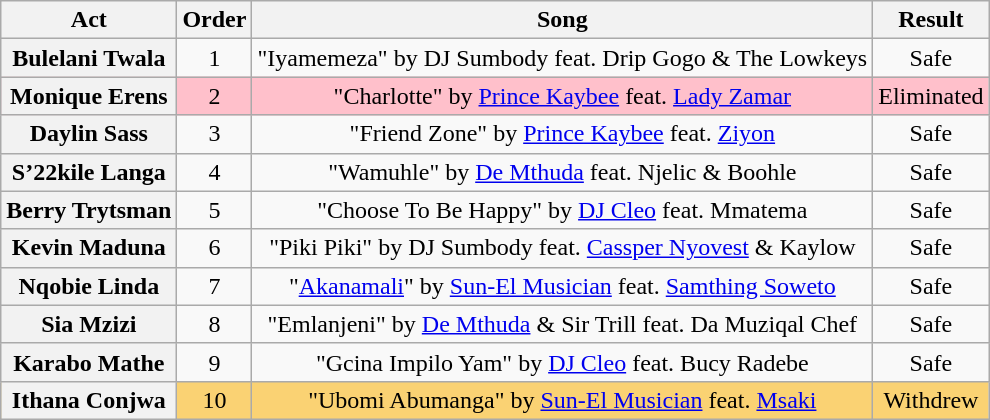<table class="wikitable plainrowheaders" style="text-align:center;">
<tr>
<th scope"col">Act</th>
<th scope"col">Order</th>
<th scope"col">Song</th>
<th scope"col">Result</th>
</tr>
<tr>
<th scope=row>Bulelani Twala</th>
<td>1</td>
<td>"Iyamemeza" by DJ Sumbody feat. Drip Gogo & The Lowkeys</td>
<td>Safe</td>
</tr>
<tr style="background:pink">
<th scope=row>Monique Erens</th>
<td>2</td>
<td>"Charlotte" by <a href='#'>Prince Kaybee</a> feat. <a href='#'>Lady Zamar</a></td>
<td>Eliminated</td>
</tr>
<tr>
<th scope=row>Daylin Sass</th>
<td>3</td>
<td>"Friend Zone" by <a href='#'>Prince Kaybee</a> feat. <a href='#'>Ziyon</a></td>
<td>Safe</td>
</tr>
<tr>
<th scope=row>S’22kile Langa</th>
<td>4</td>
<td>"Wamuhle" by <a href='#'>De Mthuda</a> feat. Njelic & Boohle</td>
<td>Safe</td>
</tr>
<tr>
<th scope=row>Berry Trytsman</th>
<td>5</td>
<td>"Choose To Be Happy" by <a href='#'>DJ Cleo</a> feat. Mmatema</td>
<td>Safe</td>
</tr>
<tr>
<th scope=row>Kevin Maduna</th>
<td>6</td>
<td>"Piki Piki" by DJ Sumbody feat. <a href='#'>Cassper Nyovest</a> & Kaylow</td>
<td>Safe</td>
</tr>
<tr>
<th scope=row>Nqobie Linda</th>
<td>7</td>
<td>"<a href='#'>Akanamali</a>" by <a href='#'>Sun-El Musician</a> feat. <a href='#'>Samthing Soweto</a></td>
<td>Safe</td>
</tr>
<tr>
<th scope=row>Sia Mzizi</th>
<td>8</td>
<td>"Emlanjeni" by <a href='#'>De Mthuda</a> & Sir Trill feat. Da Muziqal Chef</td>
<td>Safe</td>
</tr>
<tr>
<th scope=row>Karabo Mathe</th>
<td>9</td>
<td>"Gcina Impilo Yam" by <a href='#'>DJ Cleo</a> feat. Bucy Radebe</td>
<td>Safe</td>
</tr>
<tr style="background:#fad273">
<th scope=row>Ithana Conjwa</th>
<td>10</td>
<td>"Ubomi Abumanga" by <a href='#'>Sun-El Musician</a> feat. <a href='#'>Msaki</a></td>
<td>Withdrew</td>
</tr>
</table>
